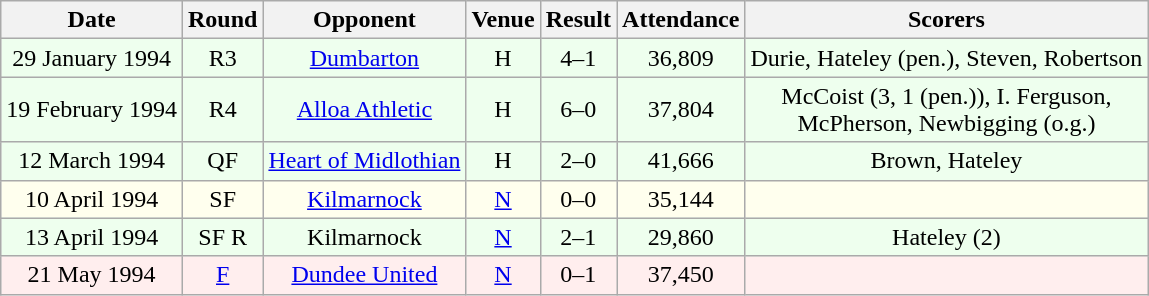<table class="wikitable sortable" style="font-size:100%; text-align:center">
<tr>
<th>Date</th>
<th>Round</th>
<th>Opponent</th>
<th>Venue</th>
<th>Result</th>
<th>Attendance</th>
<th>Scorers</th>
</tr>
<tr bgcolor = "#EEFFEE">
<td>29 January 1994</td>
<td>R3</td>
<td><a href='#'>Dumbarton</a></td>
<td>H</td>
<td>4–1</td>
<td>36,809</td>
<td>Durie, Hateley (pen.), Steven, Robertson</td>
</tr>
<tr bgcolor = "#EEFFEE">
<td>19 February 1994</td>
<td>R4</td>
<td><a href='#'>Alloa Athletic</a></td>
<td>H</td>
<td>6–0</td>
<td>37,804</td>
<td>McCoist (3, 1 (pen.)), I. Ferguson, <br>McPherson, Newbigging (o.g.)</td>
</tr>
<tr bgcolor = "#EEFFEE">
<td>12 March 1994</td>
<td>QF</td>
<td><a href='#'>Heart of Midlothian</a></td>
<td>H</td>
<td>2–0</td>
<td>41,666</td>
<td>Brown, Hateley</td>
</tr>
<tr bgcolor = "#FFFFEE">
<td>10 April 1994</td>
<td>SF</td>
<td><a href='#'>Kilmarnock</a></td>
<td><a href='#'>N</a></td>
<td>0–0</td>
<td>35,144</td>
<td></td>
</tr>
<tr bgcolor = "#EEFFEE">
<td>13 April 1994</td>
<td>SF R</td>
<td>Kilmarnock</td>
<td><a href='#'>N</a></td>
<td>2–1</td>
<td>29,860</td>
<td>Hateley (2)</td>
</tr>
<tr bgcolor = "#FFEEEE">
<td>21 May 1994</td>
<td><a href='#'>F</a></td>
<td><a href='#'>Dundee United</a></td>
<td><a href='#'>N</a></td>
<td>0–1</td>
<td>37,450</td>
<td></td>
</tr>
</table>
